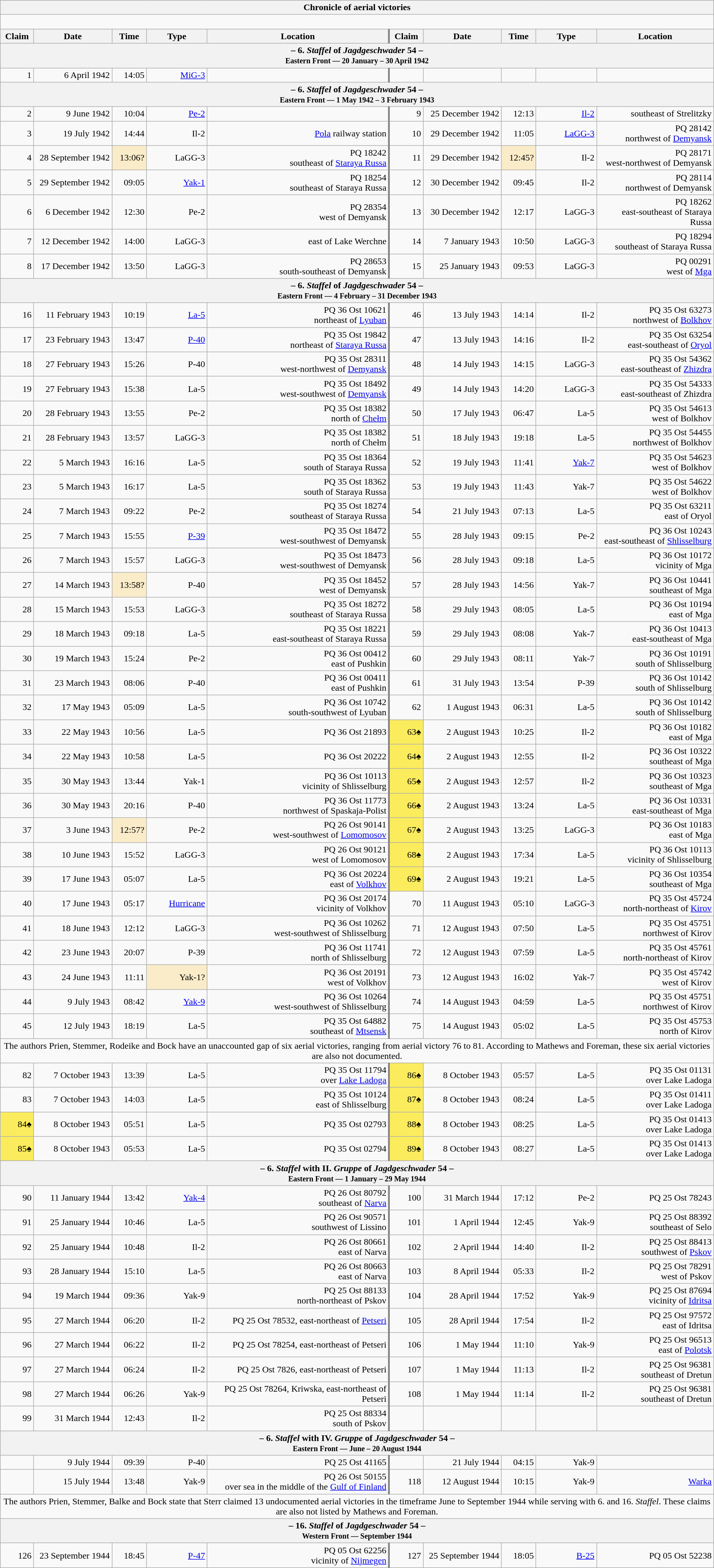<table class="wikitable plainrowheaders collapsible" style="margin-left: auto; margin-right: auto; border: none; text-align:right; width: 100%;">
<tr>
<th colspan="10">Chronicle of aerial victories</th>
</tr>
<tr>
<td colspan="10" style="text-align: left;"><br>
</td>
</tr>
<tr>
<th scope="col">Claim</th>
<th scope="col">Date</th>
<th scope="col">Time</th>
<th scope="col" width="100px">Type</th>
<th scope="col">Location</th>
<th scope="col" style="border-left: 3px solid grey;">Claim</th>
<th scope="col">Date</th>
<th scope="col">Time</th>
<th scope="col" width="100px">Type</th>
<th scope="col">Location</th>
</tr>
<tr>
<th colspan="10">– 6. <em>Staffel</em> of <em>Jagdgeschwader</em> 54 –<br><small>Eastern Front — 20 January – 30 April 1942</small></th>
</tr>
<tr>
<td>1</td>
<td>6 April 1942</td>
<td>14:05</td>
<td><a href='#'>MiG-3</a></td>
<td></td>
<td style="border-left: 3px solid grey;"></td>
<td></td>
<td></td>
<td></td>
<td></td>
</tr>
<tr>
<th colspan="10">– 6. <em>Staffel</em> of <em>Jagdgeschwader</em> 54 –<br><small>Eastern Front — 1 May 1942 – 3 February 1943</small></th>
</tr>
<tr>
<td>2</td>
<td>9 June 1942</td>
<td>10:04</td>
<td><a href='#'>Pe-2</a></td>
<td></td>
<td style="border-left: 3px solid grey;">9</td>
<td>25 December 1942</td>
<td>12:13</td>
<td><a href='#'>Il-2</a></td>
<td> southeast of Strelitzky</td>
</tr>
<tr>
<td>3</td>
<td>19 July 1942</td>
<td>14:44</td>
<td>Il-2</td>
<td><a href='#'>Pola</a> railway station</td>
<td style="border-left: 3px solid grey;">10</td>
<td>29 December 1942</td>
<td>11:05</td>
<td><a href='#'>LaGG-3</a></td>
<td>PQ 28142<br> northwest of <a href='#'>Demyansk</a></td>
</tr>
<tr>
<td>4</td>
<td>28 September 1942</td>
<td style="background:#faecc8">13:06?</td>
<td>LaGG-3</td>
<td>PQ 18242<br> southeast of <a href='#'>Staraya Russa</a></td>
<td style="border-left: 3px solid grey;">11</td>
<td>29 December 1942</td>
<td style="background:#faecc8">12:45?</td>
<td>Il-2</td>
<td>PQ 28171<br> west-northwest of Demyansk</td>
</tr>
<tr>
<td>5</td>
<td>29 September 1942</td>
<td>09:05</td>
<td><a href='#'>Yak-1</a></td>
<td>PQ 18254<br> southeast of Staraya Russa</td>
<td style="border-left: 3px solid grey;">12</td>
<td>30 December 1942</td>
<td>09:45</td>
<td>Il-2</td>
<td>PQ 28114<br> northwest of Demyansk</td>
</tr>
<tr>
<td>6</td>
<td>6 December 1942</td>
<td>12:30</td>
<td>Pe-2</td>
<td>PQ 28354<br> west of Demyansk</td>
<td style="border-left: 3px solid grey;">13</td>
<td>30 December 1942</td>
<td>12:17</td>
<td>LaGG-3</td>
<td>PQ 18262<br> east-southeast of Staraya Russa</td>
</tr>
<tr>
<td>7</td>
<td>12 December 1942</td>
<td>14:00</td>
<td>LaGG-3</td>
<td> east of Lake Werchne</td>
<td style="border-left: 3px solid grey;">14</td>
<td>7 January 1943</td>
<td>10:50</td>
<td>LaGG-3</td>
<td>PQ 18294<br> southeast of Staraya Russa</td>
</tr>
<tr>
<td>8</td>
<td>17 December 1942</td>
<td>13:50</td>
<td>LaGG-3</td>
<td>PQ 28653<br> south-southeast of Demyansk</td>
<td style="border-left: 3px solid grey;">15</td>
<td>25 January 1943</td>
<td>09:53</td>
<td>LaGG-3</td>
<td>PQ 00291<br> west of <a href='#'>Mga</a></td>
</tr>
<tr>
<th colspan="10">– 6. <em>Staffel</em> of <em>Jagdgeschwader</em> 54 –<br><small>Eastern Front — 4 February – 31 December 1943</small></th>
</tr>
<tr>
<td>16</td>
<td>11 February 1943</td>
<td>10:19</td>
<td><a href='#'>La-5</a></td>
<td>PQ 36 Ost 10621<br> northeast of <a href='#'>Lyuban</a></td>
<td style="border-left: 3px solid grey;">46</td>
<td>13 July 1943</td>
<td>14:14</td>
<td>Il-2</td>
<td>PQ 35 Ost 63273<br> northwest of <a href='#'>Bolkhov</a></td>
</tr>
<tr>
<td>17</td>
<td>23 February 1943</td>
<td>13:47</td>
<td><a href='#'>P-40</a></td>
<td>PQ 35 Ost 19842<br> northeast of <a href='#'>Staraya Russa</a></td>
<td style="border-left: 3px solid grey;">47</td>
<td>13 July 1943</td>
<td>14:16</td>
<td>Il-2</td>
<td>PQ 35 Ost 63254<br> east-southeast of <a href='#'>Oryol</a></td>
</tr>
<tr>
<td>18</td>
<td>27 February 1943</td>
<td>15:26</td>
<td>P-40</td>
<td>PQ 35 Ost 28311<br> west-northwest of <a href='#'>Demyansk</a></td>
<td style="border-left: 3px solid grey;">48</td>
<td>14 July 1943</td>
<td>14:15</td>
<td>LaGG-3</td>
<td>PQ 35 Ost 54362<br> east-southeast of <a href='#'>Zhizdra</a></td>
</tr>
<tr>
<td>19</td>
<td>27 February 1943</td>
<td>15:38</td>
<td>La-5</td>
<td>PQ 35 Ost 18492<br> west-southwest of <a href='#'>Demyansk</a></td>
<td style="border-left: 3px solid grey;">49</td>
<td>14 July 1943</td>
<td>14:20</td>
<td>LaGG-3</td>
<td>PQ 35 Ost 54333<br> east-southeast of Zhizdra</td>
</tr>
<tr>
<td>20</td>
<td>28 February 1943</td>
<td>13:55</td>
<td>Pe-2</td>
<td>PQ 35 Ost 18382<br> north of <a href='#'>Chełm</a></td>
<td style="border-left: 3px solid grey;">50</td>
<td>17 July 1943</td>
<td>06:47</td>
<td>La-5</td>
<td>PQ 35 Ost 54613<br> west of Bolkhov</td>
</tr>
<tr>
<td>21</td>
<td>28 February 1943</td>
<td>13:57</td>
<td>LaGG-3</td>
<td>PQ 35 Ost 18382<br> north of Chełm</td>
<td style="border-left: 3px solid grey;">51</td>
<td>18 July 1943</td>
<td>19:18</td>
<td>La-5</td>
<td>PQ 35 Ost 54455<br> northwest of Bolkhov</td>
</tr>
<tr>
<td>22</td>
<td>5 March 1943</td>
<td>16:16</td>
<td>La-5</td>
<td>PQ 35 Ost 18364<br> south of Staraya Russa</td>
<td style="border-left: 3px solid grey;">52</td>
<td>19 July 1943</td>
<td>11:41</td>
<td><a href='#'>Yak-7</a></td>
<td>PQ 35 Ost 54623<br> west of Bolkhov</td>
</tr>
<tr>
<td>23</td>
<td>5 March 1943</td>
<td>16:17</td>
<td>La-5</td>
<td>PQ 35 Ost 18362<br> south of Staraya Russa</td>
<td style="border-left: 3px solid grey;">53</td>
<td>19 July 1943</td>
<td>11:43</td>
<td>Yak-7</td>
<td>PQ 35 Ost 54622<br> west of Bolkhov</td>
</tr>
<tr>
<td>24</td>
<td>7 March 1943</td>
<td>09:22</td>
<td>Pe-2</td>
<td>PQ 35 Ost 18274<br> southeast of Staraya Russa</td>
<td style="border-left: 3px solid grey;">54</td>
<td>21 July 1943</td>
<td>07:13</td>
<td>La-5</td>
<td>PQ 35 Ost 63211<br> east of Oryol</td>
</tr>
<tr>
<td>25</td>
<td>7 March 1943</td>
<td>15:55</td>
<td><a href='#'>P-39</a></td>
<td>PQ 35 Ost 18472<br> west-southwest of Demyansk</td>
<td style="border-left: 3px solid grey;">55</td>
<td>28 July 1943</td>
<td>09:15</td>
<td>Pe-2</td>
<td>PQ 36 Ost 10243<br> east-southeast of <a href='#'>Shlisselburg</a></td>
</tr>
<tr>
<td>26</td>
<td>7 March 1943</td>
<td>15:57</td>
<td>LaGG-3</td>
<td>PQ 35 Ost 18473<br> west-southwest of Demyansk</td>
<td style="border-left: 3px solid grey;">56</td>
<td>28 July 1943</td>
<td>09:18</td>
<td>La-5</td>
<td>PQ 36 Ost 10172<br>vicinity of Mga</td>
</tr>
<tr>
<td>27</td>
<td>14 March 1943</td>
<td style="background:#faecc8">13:58?</td>
<td>P-40</td>
<td>PQ 35 Ost 18452<br> west of Demyansk</td>
<td style="border-left: 3px solid grey;">57</td>
<td>28 July 1943</td>
<td>14:56</td>
<td>Yak-7</td>
<td>PQ 36 Ost 10441<br> southeast of Mga</td>
</tr>
<tr>
<td>28</td>
<td>15 March 1943</td>
<td>15:53</td>
<td>LaGG-3</td>
<td>PQ 35 Ost 18272<br> southeast of Staraya Russa</td>
<td style="border-left: 3px solid grey;">58</td>
<td>29 July 1943</td>
<td>08:05</td>
<td>La-5</td>
<td>PQ 36 Ost 10194<br>east of Mga</td>
</tr>
<tr>
<td>29</td>
<td>18 March 1943</td>
<td>09:18</td>
<td>La-5</td>
<td>PQ 35 Ost 18221<br> east-southeast of Staraya Russa</td>
<td style="border-left: 3px solid grey;">59</td>
<td>29 July 1943</td>
<td>08:08</td>
<td>Yak-7</td>
<td>PQ 36 Ost 10413<br> east-southeast of Mga</td>
</tr>
<tr>
<td>30</td>
<td>19 March 1943</td>
<td>15:24</td>
<td>Pe-2</td>
<td>PQ 36 Ost 00412<br> east of Pushkin</td>
<td style="border-left: 3px solid grey;">60</td>
<td>29 July 1943</td>
<td>08:11</td>
<td>Yak-7</td>
<td>PQ 36 Ost 10191<br>south of Shlisselburg</td>
</tr>
<tr>
<td>31</td>
<td>23 March 1943</td>
<td>08:06</td>
<td>P-40</td>
<td>PQ 36 Ost 00411<br> east of Pushkin</td>
<td style="border-left: 3px solid grey;">61</td>
<td>31 July 1943</td>
<td>13:54</td>
<td>P-39</td>
<td>PQ 36 Ost 10142<br>south of Shlisselburg</td>
</tr>
<tr>
<td>32</td>
<td>17 May 1943</td>
<td>05:09</td>
<td>La-5</td>
<td>PQ 36 Ost 10742<br> south-southwest of Lyuban</td>
<td style="border-left: 3px solid grey;">62</td>
<td>1 August 1943</td>
<td>06:31</td>
<td>La-5</td>
<td>PQ 36 Ost 10142<br>south of Shlisselburg</td>
</tr>
<tr>
<td>33</td>
<td>22 May 1943</td>
<td>10:56</td>
<td>La-5</td>
<td>PQ 36 Ost 21893</td>
<td style="border-left: 3px solid grey; background:#fbec5d;">63♠</td>
<td>2 August 1943</td>
<td>10:25</td>
<td>Il-2</td>
<td>PQ 36 Ost 10182<br>east of Mga</td>
</tr>
<tr>
<td>34</td>
<td>22 May 1943</td>
<td>10:58</td>
<td>La-5</td>
<td>PQ 36 Ost 20222</td>
<td style="border-left: 3px solid grey; background:#fbec5d;">64♠</td>
<td>2 August 1943</td>
<td>12:55</td>
<td>Il-2</td>
<td>PQ 36 Ost 10322<br> southeast of Mga</td>
</tr>
<tr>
<td>35</td>
<td>30 May 1943</td>
<td>13:44</td>
<td>Yak-1</td>
<td>PQ 36 Ost 10113<br>vicinity of Shlisselburg</td>
<td style="border-left: 3px solid grey; background:#fbec5d;">65♠</td>
<td>2 August 1943</td>
<td>12:57</td>
<td>Il-2</td>
<td>PQ 36 Ost 10323<br> southeast of Mga</td>
</tr>
<tr>
<td>36</td>
<td>30 May 1943</td>
<td>20:16</td>
<td>P-40</td>
<td>PQ 36 Ost 11773<br> northwest of Spaskaja-Polist</td>
<td style="border-left: 3px solid grey; background:#fbec5d;">66♠</td>
<td>2 August 1943</td>
<td>13:24</td>
<td>La-5</td>
<td>PQ 36 Ost 10331<br> east-southeast of Mga</td>
</tr>
<tr>
<td>37</td>
<td>3 June 1943</td>
<td style="background:#faecc8">12:57?</td>
<td>Pe-2</td>
<td>PQ 26 Ost 90141<br> west-southwest of <a href='#'>Lomomosov</a></td>
<td style="border-left: 3px solid grey; background:#fbec5d;">67♠</td>
<td>2 August 1943</td>
<td>13:25</td>
<td>LaGG-3</td>
<td>PQ 36 Ost 10183<br>east of Mga</td>
</tr>
<tr>
<td>38</td>
<td>10 June 1943</td>
<td>15:52</td>
<td>LaGG-3</td>
<td>PQ 26 Ost 90121<br> west of Lomomosov</td>
<td style="border-left: 3px solid grey; background:#fbec5d;">68♠</td>
<td>2 August 1943</td>
<td>17:34</td>
<td>La-5</td>
<td>PQ 36 Ost 10113<br>vicinity of Shlisselburg</td>
</tr>
<tr>
<td>39</td>
<td>17 June 1943</td>
<td>05:07</td>
<td>La-5</td>
<td>PQ 36 Ost 20224<br> east of <a href='#'>Volkhov</a></td>
<td style="border-left: 3px solid grey; background:#fbec5d;">69♠</td>
<td>2 August 1943</td>
<td>19:21</td>
<td>La-5</td>
<td>PQ 36 Ost 10354<br> southeast of Mga</td>
</tr>
<tr>
<td>40</td>
<td>17 June 1943</td>
<td>05:17</td>
<td><a href='#'>Hurricane</a></td>
<td>PQ 36 Ost 20174<br>vicinity of Volkhov</td>
<td style="border-left: 3px solid grey;">70</td>
<td>11 August 1943</td>
<td>05:10</td>
<td>LaGG-3</td>
<td>PQ 35 Ost 45724<br> north-northeast of <a href='#'>Kirov</a></td>
</tr>
<tr>
<td>41</td>
<td>18 June 1943</td>
<td>12:12</td>
<td>LaGG-3</td>
<td>PQ 36 Ost 10262<br> west-southwest of Shlisselburg</td>
<td style="border-left: 3px solid grey;">71</td>
<td>12 August 1943</td>
<td>07:50</td>
<td>La-5</td>
<td>PQ 35 Ost 45751<br> northwest of Kirov</td>
</tr>
<tr>
<td>42</td>
<td>23 June 1943</td>
<td>20:07</td>
<td>P-39</td>
<td>PQ 36 Ost 11741<br> north of Shlisselburg</td>
<td style="border-left: 3px solid grey;">72</td>
<td>12 August 1943</td>
<td>07:59</td>
<td>La-5</td>
<td>PQ 35 Ost 45761<br> north-northeast of Kirov</td>
</tr>
<tr>
<td>43</td>
<td>24 June 1943</td>
<td>11:11</td>
<td style="background:#faecc8">Yak-1?</td>
<td>PQ 36 Ost 20191<br>west of Volkhov</td>
<td style="border-left: 3px solid grey;">73</td>
<td>12 August 1943</td>
<td>16:02</td>
<td>Yak-7</td>
<td>PQ 35 Ost 45742<br> west of Kirov</td>
</tr>
<tr>
<td>44</td>
<td>9 July 1943</td>
<td>08:42</td>
<td><a href='#'>Yak-9</a></td>
<td>PQ 36 Ost 10264<br> west-southwest of Shlisselburg</td>
<td style="border-left: 3px solid grey;">74</td>
<td>14 August 1943</td>
<td>04:59</td>
<td>La-5</td>
<td>PQ 35 Ost 45751<br> northwest of Kirov</td>
</tr>
<tr>
<td>45</td>
<td>12 July 1943</td>
<td>18:19</td>
<td>La-5</td>
<td>PQ 35 Ost 64882<br> southeast of <a href='#'>Mtsensk</a></td>
<td style="border-left: 3px solid grey;">75</td>
<td>14 August 1943</td>
<td>05:02</td>
<td>La-5</td>
<td>PQ 35 Ost 45753<br> north of Kirov</td>
</tr>
<tr>
<td colspan="10" style="text-align: center">The authors Prien, Stemmer, Rodeike and Bock have an unaccounted gap of six aerial victories, ranging from aerial victory 76 to 81. According to Mathews and Foreman, these six aerial victories are also not documented.</td>
</tr>
<tr>
<td>82</td>
<td>7 October 1943</td>
<td>13:39</td>
<td>La-5</td>
<td>PQ 35 Ost 11794<br>over <a href='#'>Lake Ladoga</a></td>
<td style="border-left: 3px solid grey; background:#fbec5d;">86♠</td>
<td>8 October 1943</td>
<td>05:57</td>
<td>La-5</td>
<td>PQ 35 Ost 01131<br>over Lake Ladoga</td>
</tr>
<tr>
<td>83</td>
<td>7 October 1943</td>
<td>14:03</td>
<td>La-5</td>
<td>PQ 35 Ost 10124<br>east of Shlisselburg</td>
<td style="border-left: 3px solid grey; background:#fbec5d;">87♠</td>
<td>8 October 1943</td>
<td>08:24</td>
<td>La-5</td>
<td>PQ 35 Ost 01411<br>over Lake Ladoga</td>
</tr>
<tr>
<td style="background:#fbec5d;">84♠</td>
<td>8 October 1943</td>
<td>05:51</td>
<td>La-5</td>
<td>PQ 35 Ost 02793</td>
<td style="border-left: 3px solid grey; background:#fbec5d;">88♠</td>
<td>8 October 1943</td>
<td>08:25</td>
<td>La-5</td>
<td>PQ 35 Ost 01413<br>over Lake Ladoga</td>
</tr>
<tr>
<td style="background:#fbec5d;">85♠</td>
<td>8 October 1943</td>
<td>05:53</td>
<td>La-5</td>
<td>PQ 35 Ost 02794</td>
<td style="border-left: 3px solid grey; background:#fbec5d;">89♠</td>
<td>8 October 1943</td>
<td>08:27</td>
<td>La-5</td>
<td>PQ 35 Ost 01413<br>over Lake Ladoga</td>
</tr>
<tr>
<th colspan="10">– 6. <em>Staffel</em> with II. <em>Gruppe</em> of <em>Jagdgeschwader</em> 54 –<br><small>Eastern Front — 1 January – 29 May 1944</small></th>
</tr>
<tr>
<td>90</td>
<td>11 January 1944</td>
<td>13:42</td>
<td><a href='#'>Yak-4</a></td>
<td>PQ 26 Ost 80792<br> southeast of <a href='#'>Narva</a></td>
<td style="border-left: 3px solid grey;">100</td>
<td>31 March 1944</td>
<td>17:12</td>
<td>Pe-2</td>
<td>PQ 25 Ost 78243</td>
</tr>
<tr>
<td>91</td>
<td>25 January 1944</td>
<td>10:46</td>
<td>La-5</td>
<td>PQ 26 Ost 90571<br> southwest of Lissino</td>
<td style="border-left: 3px solid grey;">101</td>
<td>1 April 1944</td>
<td>12:45</td>
<td>Yak-9</td>
<td>PQ 25 Ost 88392<br> southeast of Selo</td>
</tr>
<tr>
<td>92</td>
<td>25 January 1944</td>
<td>10:48</td>
<td>Il-2</td>
<td>PQ 26 Ost 80661<br> east of Narva</td>
<td style="border-left: 3px solid grey;">102</td>
<td>2 April 1944</td>
<td>14:40</td>
<td>Il-2</td>
<td>PQ 25 Ost 88413<br> southwest of <a href='#'>Pskov</a></td>
</tr>
<tr>
<td>93</td>
<td>28 January 1944</td>
<td>15:10</td>
<td>La-5</td>
<td>PQ 26 Ost 80663<br> east of Narva</td>
<td style="border-left: 3px solid grey;">103</td>
<td>8 April 1944</td>
<td>05:33</td>
<td>Il-2</td>
<td>PQ 25 Ost 78291<br> west of Pskov</td>
</tr>
<tr>
<td>94</td>
<td>19 March 1944</td>
<td>09:36</td>
<td>Yak-9</td>
<td>PQ 25 Ost 88133<br> north-northeast of Pskov</td>
<td style="border-left: 3px solid grey;">104</td>
<td>28 April 1944</td>
<td>17:52</td>
<td>Yak-9</td>
<td>PQ 25 Ost 87694<br>vicinity of <a href='#'>Idritsa</a></td>
</tr>
<tr>
<td>95</td>
<td>27 March 1944</td>
<td>06:20</td>
<td>Il-2</td>
<td>PQ 25 Ost 78532, east-northeast of <a href='#'>Petseri</a></td>
<td style="border-left: 3px solid grey;">105</td>
<td>28 April 1944</td>
<td>17:54</td>
<td>Il-2</td>
<td>PQ 25 Ost 97572<br> east of Idritsa</td>
</tr>
<tr>
<td>96</td>
<td>27 March 1944</td>
<td>06:22</td>
<td>Il-2</td>
<td>PQ 25 Ost 78254, east-northeast of Petseri</td>
<td style="border-left: 3px solid grey;">106</td>
<td>1 May 1944</td>
<td>11:10</td>
<td>Yak-9</td>
<td>PQ 25 Ost 96513<br> east of <a href='#'>Polotsk</a></td>
</tr>
<tr>
<td>97</td>
<td>27 March 1944</td>
<td>06:24</td>
<td>Il-2</td>
<td>PQ 25 Ost 7826, east-northeast of Petseri</td>
<td style="border-left: 3px solid grey;">107</td>
<td>1 May 1944</td>
<td>11:13</td>
<td>Il-2</td>
<td>PQ 25 Ost 96381<br> southeast of Dretun</td>
</tr>
<tr>
<td>98</td>
<td>27 March 1944</td>
<td>06:26</td>
<td>Yak-9</td>
<td>PQ 25 Ost 78264, Kriwska, east-northeast of Petseri</td>
<td style="border-left: 3px solid grey;">108</td>
<td>1 May 1944</td>
<td>11:14</td>
<td>Il-2</td>
<td>PQ 25 Ost 96381<br> southeast of Dretun</td>
</tr>
<tr>
<td>99</td>
<td>31 March 1944</td>
<td>12:43</td>
<td>Il-2</td>
<td>PQ 25 Ost 88334<br> south of Pskov</td>
<td style="border-left: 3px solid grey;"></td>
<td></td>
<td></td>
<td></td>
<td></td>
</tr>
<tr>
<th colspan="10">– 6. <em>Staffel</em> with IV. <em>Gruppe</em> of <em>Jagdgeschwader</em> 54 –<br><small>Eastern Front — June – 20 August 1944</small></th>
</tr>
<tr>
<td></td>
<td>9 July 1944</td>
<td>09:39</td>
<td>P-40</td>
<td>PQ 25 Ost 41165</td>
<td style="border-left: 3px solid grey;"></td>
<td>21 July 1944</td>
<td>04:15</td>
<td>Yak-9</td>
<td></td>
</tr>
<tr>
<td></td>
<td>15 July 1944</td>
<td>13:48</td>
<td>Yak-9</td>
<td>PQ 26 Ost 50155<br>over sea in the middle of the <a href='#'>Gulf of Finland</a></td>
<td style="border-left: 3px solid grey;">118</td>
<td>12 August 1944</td>
<td>10:15</td>
<td>Yak-9</td>
<td><a href='#'>Warka</a></td>
</tr>
<tr>
<td colspan="10" style="text-align: center">The authors Prien, Stemmer, Balke and Bock state that Sterr claimed 13 undocumented aerial victories in the timeframe June to September 1944 while serving with 6. and 16. <em>Staffel</em>. These claims are also not listed by Mathews and Foreman.</td>
</tr>
<tr>
<th colspan="10">– 16. <em>Staffel</em> of <em>Jagdgeschwader</em> 54 –<br><small>Western Front — September 1944</small></th>
</tr>
<tr>
<td>126</td>
<td>23 September 1944</td>
<td>18:45</td>
<td><a href='#'>P-47</a></td>
<td>PQ 05 Ost 62256<br>vicinity of <a href='#'>Nijmegen</a></td>
<td style="border-left: 3px solid grey;">127</td>
<td>25 September 1944</td>
<td>18:05</td>
<td><a href='#'>B-25</a></td>
<td>PQ 05 Ost 52238</td>
</tr>
</table>
